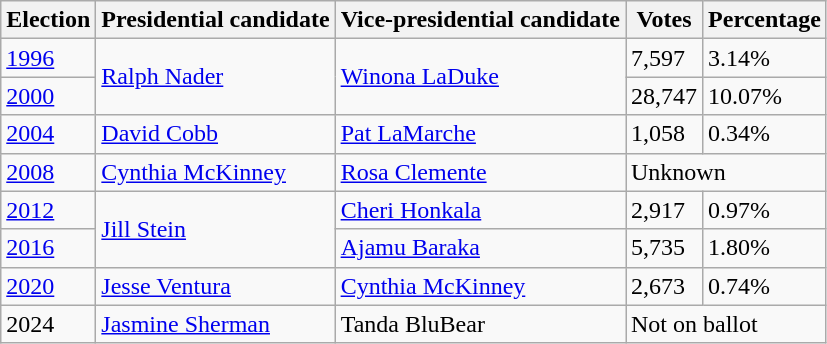<table class="wikitable">
<tr>
<th>Election</th>
<th>Presidential candidate</th>
<th>Vice-presidential candidate</th>
<th>Votes</th>
<th>Percentage</th>
</tr>
<tr>
<td><a href='#'>1996</a></td>
<td rowspan="2"><a href='#'>Ralph Nader</a></td>
<td rowspan="2"><a href='#'>Winona LaDuke</a></td>
<td>7,597</td>
<td>3.14%</td>
</tr>
<tr>
<td><a href='#'>2000</a></td>
<td>28,747</td>
<td>10.07%</td>
</tr>
<tr>
<td><a href='#'>2004</a></td>
<td><a href='#'>David Cobb</a></td>
<td><a href='#'>Pat LaMarche</a></td>
<td>1,058</td>
<td>0.34%</td>
</tr>
<tr>
<td><a href='#'>2008</a></td>
<td><a href='#'>Cynthia McKinney</a></td>
<td><a href='#'>Rosa Clemente</a></td>
<td colspan="2">Unknown</td>
</tr>
<tr>
<td><a href='#'>2012</a></td>
<td rowspan="2"><a href='#'>Jill Stein</a></td>
<td><a href='#'>Cheri Honkala</a></td>
<td>2,917</td>
<td>0.97%</td>
</tr>
<tr>
<td><a href='#'>2016</a></td>
<td><a href='#'>Ajamu Baraka</a></td>
<td>5,735</td>
<td>1.80%</td>
</tr>
<tr>
<td><a href='#'>2020</a></td>
<td><a href='#'>Jesse Ventura</a></td>
<td><a href='#'>Cynthia McKinney</a></td>
<td>2,673</td>
<td>0.74%</td>
</tr>
<tr>
<td>2024</td>
<td><a href='#'>Jasmine Sherman</a></td>
<td>Tanda BluBear</td>
<td colspan="2">Not on ballot</td>
</tr>
</table>
